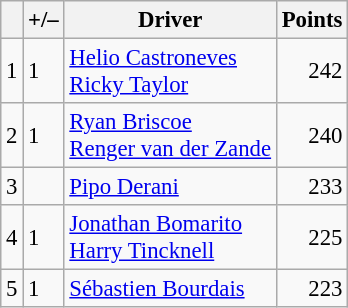<table class="wikitable" style="font-size: 95%;">
<tr>
<th scope="col"></th>
<th scope="col">+/–</th>
<th scope="col">Driver</th>
<th scope="col">Points</th>
</tr>
<tr>
<td align=center>1</td>
<td align="left"> 1</td>
<td> <a href='#'>Helio Castroneves</a><br> <a href='#'>Ricky Taylor</a></td>
<td align=right>242</td>
</tr>
<tr>
<td align=center>2</td>
<td align="left"> 1</td>
<td> <a href='#'>Ryan Briscoe</a><br> <a href='#'>Renger van der Zande</a></td>
<td align=right>240</td>
</tr>
<tr>
<td align=center>3</td>
<td align="left"></td>
<td> <a href='#'>Pipo Derani</a></td>
<td align=right>233</td>
</tr>
<tr>
<td align=center>4</td>
<td align="left"> 1</td>
<td> <a href='#'>Jonathan Bomarito</a><br> <a href='#'>Harry Tincknell</a></td>
<td align=right>225</td>
</tr>
<tr>
<td align=center>5</td>
<td align="left"> 1</td>
<td> <a href='#'>Sébastien Bourdais</a></td>
<td align=right>223</td>
</tr>
</table>
